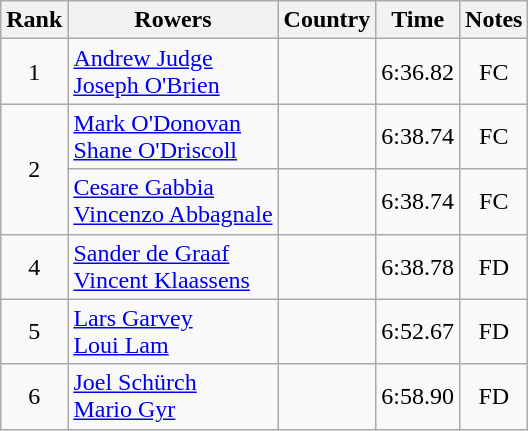<table class="wikitable" style="text-align:center">
<tr>
<th>Rank</th>
<th>Rowers</th>
<th>Country</th>
<th>Time</th>
<th>Notes</th>
</tr>
<tr>
<td>1</td>
<td align="left"><a href='#'>Andrew Judge</a><br><a href='#'>Joseph O'Brien</a></td>
<td align="left"></td>
<td>6:36.82</td>
<td>FC</td>
</tr>
<tr>
<td rowspan=2>2</td>
<td align="left"><a href='#'>Mark O'Donovan</a><br><a href='#'>Shane O'Driscoll</a></td>
<td align="left"></td>
<td>6:38.74</td>
<td>FC</td>
</tr>
<tr>
<td align="left"><a href='#'>Cesare Gabbia</a><br><a href='#'>Vincenzo Abbagnale</a></td>
<td align="left"></td>
<td>6:38.74</td>
<td>FC</td>
</tr>
<tr>
<td>4</td>
<td align="left"><a href='#'>Sander de Graaf</a><br><a href='#'>Vincent Klaassens</a></td>
<td align="left"></td>
<td>6:38.78</td>
<td>FD</td>
</tr>
<tr>
<td>5</td>
<td align="left"><a href='#'>Lars Garvey</a><br><a href='#'>Loui Lam</a></td>
<td align="left"></td>
<td>6:52.67</td>
<td>FD</td>
</tr>
<tr>
<td>6</td>
<td align="left"><a href='#'>Joel Schürch</a><br><a href='#'>Mario Gyr</a></td>
<td align="left"></td>
<td>6:58.90</td>
<td>FD</td>
</tr>
</table>
